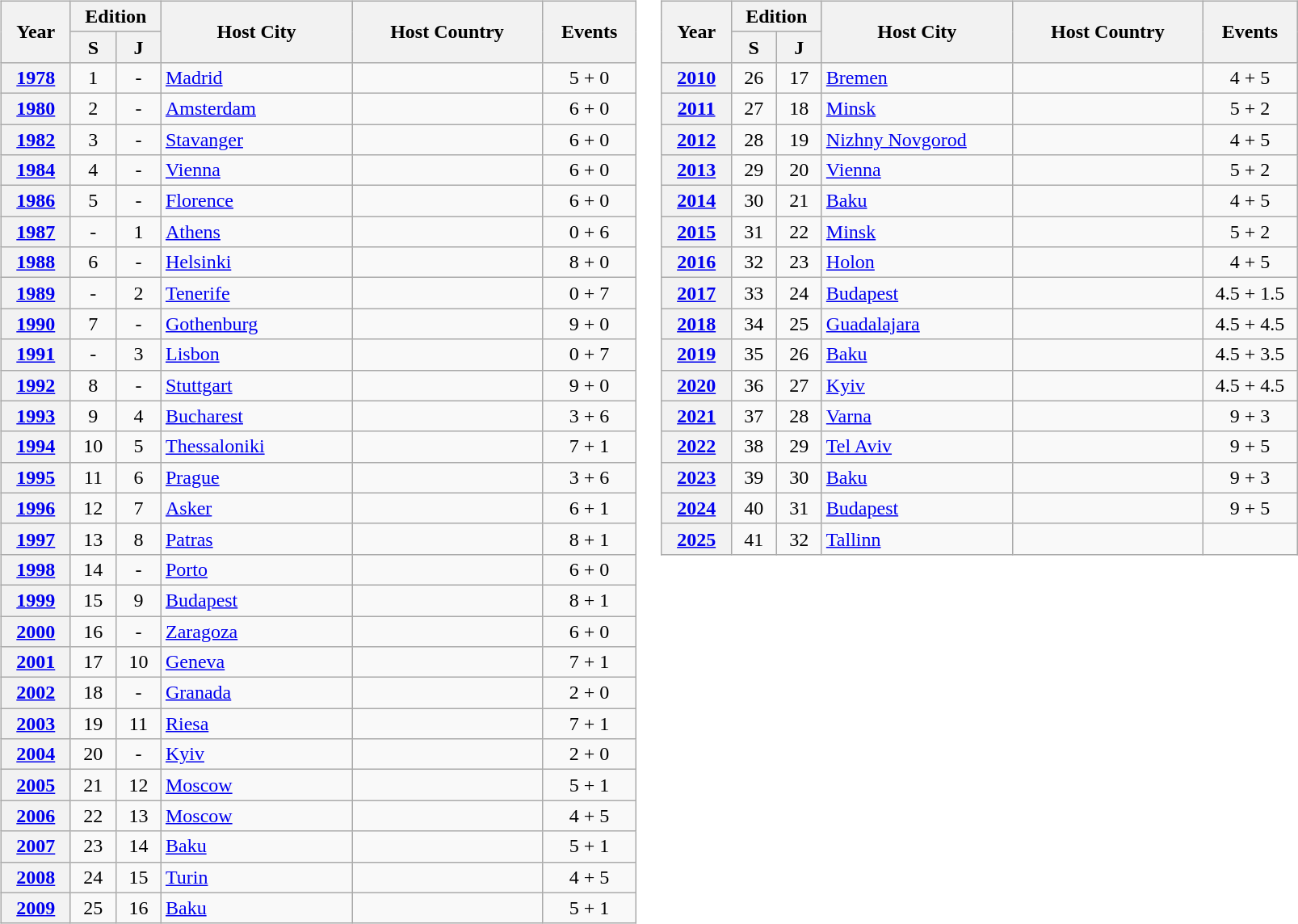<table>
<tr>
<td><br><table class="wikitable" style="text-align:center;">
<tr bgcolor="cccccc">
<th rowspan=2 width=50>Year</th>
<th colspan=2>Edition</th>
<th rowspan=2 width=150>Host City</th>
<th rowspan=2 width=150>Host Country</th>
<th rowspan=2 width=70>Events</th>
</tr>
<tr>
<th width=30>S</th>
<th width=30>J</th>
</tr>
<tr>
<th><a href='#'>1978</a></th>
<td>1</td>
<td>-</td>
<td align=left><a href='#'>Madrid</a></td>
<td align=left></td>
<td>5 + 0</td>
</tr>
<tr>
<th><a href='#'>1980</a></th>
<td>2</td>
<td>-</td>
<td align=left><a href='#'>Amsterdam</a></td>
<td align=left></td>
<td>6 + 0</td>
</tr>
<tr>
<th><a href='#'>1982</a></th>
<td>3</td>
<td>-</td>
<td align=left><a href='#'>Stavanger</a></td>
<td align=left></td>
<td>6 + 0</td>
</tr>
<tr>
<th><a href='#'>1984</a></th>
<td>4</td>
<td>-</td>
<td align=left><a href='#'>Vienna</a></td>
<td align=left></td>
<td>6 + 0</td>
</tr>
<tr>
<th><a href='#'>1986</a></th>
<td>5</td>
<td>-</td>
<td align=left><a href='#'>Florence</a></td>
<td align=left></td>
<td>6 + 0</td>
</tr>
<tr>
<th><a href='#'>1987</a></th>
<td>-</td>
<td>1</td>
<td align=left><a href='#'>Athens</a></td>
<td align=left></td>
<td>0 + 6</td>
</tr>
<tr>
<th><a href='#'>1988</a></th>
<td>6</td>
<td>-</td>
<td align=left><a href='#'>Helsinki</a></td>
<td align=left></td>
<td>8 + 0</td>
</tr>
<tr>
<th><a href='#'>1989</a></th>
<td>-</td>
<td>2</td>
<td align=left><a href='#'>Tenerife</a></td>
<td align=left></td>
<td>0 + 7</td>
</tr>
<tr>
<th><a href='#'>1990</a></th>
<td>7</td>
<td>-</td>
<td align=left><a href='#'>Gothenburg</a></td>
<td align=left></td>
<td>9 + 0</td>
</tr>
<tr>
<th><a href='#'>1991</a></th>
<td>-</td>
<td>3</td>
<td align=left><a href='#'>Lisbon</a></td>
<td align=left></td>
<td>0 + 7</td>
</tr>
<tr>
<th><a href='#'>1992</a></th>
<td>8</td>
<td>-</td>
<td align=left><a href='#'>Stuttgart</a></td>
<td align=left></td>
<td>9 + 0</td>
</tr>
<tr>
<th><a href='#'>1993</a></th>
<td>9</td>
<td>4</td>
<td align=left><a href='#'>Bucharest</a></td>
<td align=left></td>
<td>3 + 6</td>
</tr>
<tr>
<th><a href='#'>1994</a></th>
<td>10</td>
<td>5</td>
<td align=left><a href='#'>Thessaloniki</a></td>
<td align=left></td>
<td>7 + 1</td>
</tr>
<tr>
<th><a href='#'>1995</a></th>
<td>11</td>
<td>6</td>
<td align=left><a href='#'>Prague</a></td>
<td align=left></td>
<td>3 + 6</td>
</tr>
<tr>
<th><a href='#'>1996</a></th>
<td>12</td>
<td>7</td>
<td align=left><a href='#'>Asker</a></td>
<td align=left></td>
<td>6 + 1</td>
</tr>
<tr>
<th><a href='#'>1997</a></th>
<td>13</td>
<td>8</td>
<td align=left><a href='#'>Patras</a></td>
<td align=left></td>
<td>8 + 1</td>
</tr>
<tr>
<th><a href='#'>1998</a></th>
<td>14</td>
<td>-</td>
<td align=left><a href='#'>Porto</a></td>
<td align=left></td>
<td>6 + 0</td>
</tr>
<tr>
<th><a href='#'>1999</a></th>
<td>15</td>
<td>9</td>
<td align=left><a href='#'>Budapest</a></td>
<td align=left></td>
<td>8 + 1</td>
</tr>
<tr>
<th><a href='#'>2000</a></th>
<td>16</td>
<td>-</td>
<td align=left><a href='#'>Zaragoza</a></td>
<td align=left></td>
<td>6 + 0</td>
</tr>
<tr>
<th><a href='#'>2001</a></th>
<td>17</td>
<td>10</td>
<td align=left><a href='#'>Geneva</a></td>
<td align=left></td>
<td>7 + 1</td>
</tr>
<tr>
<th><a href='#'>2002</a></th>
<td>18</td>
<td>-</td>
<td align=left><a href='#'>Granada</a></td>
<td align=left></td>
<td>2 + 0</td>
</tr>
<tr>
<th><a href='#'>2003</a></th>
<td>19</td>
<td>11</td>
<td align=left><a href='#'>Riesa</a></td>
<td align=left></td>
<td>7 + 1</td>
</tr>
<tr>
<th><a href='#'>2004</a></th>
<td>20</td>
<td>-</td>
<td align=left><a href='#'>Kyiv</a></td>
<td align=left></td>
<td>2 + 0</td>
</tr>
<tr>
<th><a href='#'>2005</a></th>
<td>21</td>
<td>12</td>
<td align=left><a href='#'>Moscow</a></td>
<td align=left></td>
<td>5 + 1</td>
</tr>
<tr>
<th><a href='#'>2006</a></th>
<td>22</td>
<td>13</td>
<td align=left><a href='#'>Moscow</a></td>
<td align=left></td>
<td>4 + 5</td>
</tr>
<tr>
<th><a href='#'>2007</a></th>
<td>23</td>
<td>14</td>
<td align=left><a href='#'>Baku</a></td>
<td align=left></td>
<td>5 + 1</td>
</tr>
<tr>
<th><a href='#'>2008</a></th>
<td>24</td>
<td>15</td>
<td align=left><a href='#'>Turin</a></td>
<td align=left></td>
<td>4 + 5</td>
</tr>
<tr>
<th><a href='#'>2009</a></th>
<td>25</td>
<td>16</td>
<td align=left><a href='#'>Baku</a></td>
<td align=left></td>
<td>5 + 1</td>
</tr>
</table>
</td>
<td valign=top><br><table class="wikitable" style="text-align:center;">
<tr bgcolor="cccccc">
<th rowspan=2 width=50>Year</th>
<th colspan=2>Edition</th>
<th rowspan=2 width=150>Host City</th>
<th rowspan=2 width=150>Host Country</th>
<th rowspan=2 width=70>Events</th>
</tr>
<tr>
<th width=30>S</th>
<th width=30>J</th>
</tr>
<tr>
<th><a href='#'>2010</a></th>
<td>26</td>
<td>17</td>
<td align=left><a href='#'>Bremen</a></td>
<td align=left></td>
<td>4 + 5</td>
</tr>
<tr>
<th><a href='#'>2011</a></th>
<td>27</td>
<td>18</td>
<td align=left><a href='#'>Minsk</a></td>
<td align=left></td>
<td>5 + 2</td>
</tr>
<tr>
<th><a href='#'>2012</a></th>
<td>28</td>
<td>19</td>
<td align=left><a href='#'>Nizhny Novgorod</a></td>
<td align=left></td>
<td>4 + 5</td>
</tr>
<tr>
<th><a href='#'>2013</a></th>
<td>29</td>
<td>20</td>
<td align=left><a href='#'>Vienna</a></td>
<td align=left></td>
<td>5 + 2</td>
</tr>
<tr>
<th><a href='#'>2014</a></th>
<td>30</td>
<td>21</td>
<td align=left><a href='#'>Baku</a></td>
<td align=left></td>
<td>4 + 5</td>
</tr>
<tr>
<th><a href='#'>2015</a></th>
<td>31</td>
<td>22</td>
<td align=left><a href='#'>Minsk</a></td>
<td align=left></td>
<td>5 + 2</td>
</tr>
<tr>
<th><a href='#'>2016</a></th>
<td>32</td>
<td>23</td>
<td align=left><a href='#'>Holon</a></td>
<td align=left></td>
<td>4 + 5</td>
</tr>
<tr>
<th><a href='#'>2017</a></th>
<td>33</td>
<td>24</td>
<td align=left><a href='#'>Budapest</a></td>
<td align=left></td>
<td>4.5 + 1.5</td>
</tr>
<tr>
<th><a href='#'>2018</a></th>
<td>34</td>
<td>25</td>
<td align=left><a href='#'>Guadalajara</a></td>
<td align=left></td>
<td>4.5 + 4.5</td>
</tr>
<tr>
<th><a href='#'>2019</a></th>
<td>35</td>
<td>26</td>
<td align=left><a href='#'>Baku</a></td>
<td align=left></td>
<td>4.5 + 3.5</td>
</tr>
<tr>
<th><a href='#'>2020</a></th>
<td>36</td>
<td>27</td>
<td align=left><a href='#'>Kyiv</a></td>
<td align=left></td>
<td>4.5 + 4.5</td>
</tr>
<tr>
<th><a href='#'>2021</a></th>
<td>37</td>
<td>28</td>
<td align=left><a href='#'>Varna</a></td>
<td align=left></td>
<td>9 + 3</td>
</tr>
<tr>
<th><a href='#'>2022</a></th>
<td>38</td>
<td>29</td>
<td align=left><a href='#'>Tel Aviv</a></td>
<td align=left></td>
<td>9 + 5</td>
</tr>
<tr>
<th><a href='#'>2023</a></th>
<td>39</td>
<td>30</td>
<td align=left><a href='#'>Baku</a></td>
<td align=left></td>
<td>9 + 3</td>
</tr>
<tr>
<th><a href='#'>2024</a></th>
<td>40</td>
<td>31</td>
<td align=left><a href='#'>Budapest</a></td>
<td align=left></td>
<td>9 + 5</td>
</tr>
<tr>
<th><a href='#'>2025</a></th>
<td>41</td>
<td>32</td>
<td align=left><a href='#'>Tallinn</a></td>
<td align=left></td>
<td></td>
</tr>
</table>
</td>
</tr>
</table>
